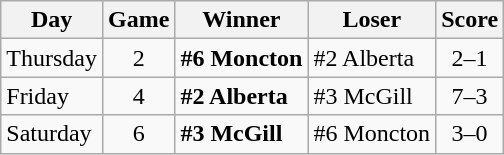<table class="wikitable">
<tr>
<th>Day</th>
<th>Game</th>
<th>Winner</th>
<th>Loser</th>
<th>Score</th>
</tr>
<tr>
<td>Thursday</td>
<td style="text-align:center">2</td>
<td><strong>#6 Moncton</strong></td>
<td>#2 Alberta</td>
<td style="text-align:center">2–1</td>
</tr>
<tr>
<td>Friday</td>
<td style="text-align:center">4</td>
<td><strong>#2 Alberta</strong></td>
<td>#3 McGill</td>
<td style="text-align:center">7–3</td>
</tr>
<tr>
<td>Saturday</td>
<td style="text-align:center">6</td>
<td><strong>#3 McGill</strong></td>
<td>#6 Moncton</td>
<td style="text-align:center">3–0</td>
</tr>
</table>
